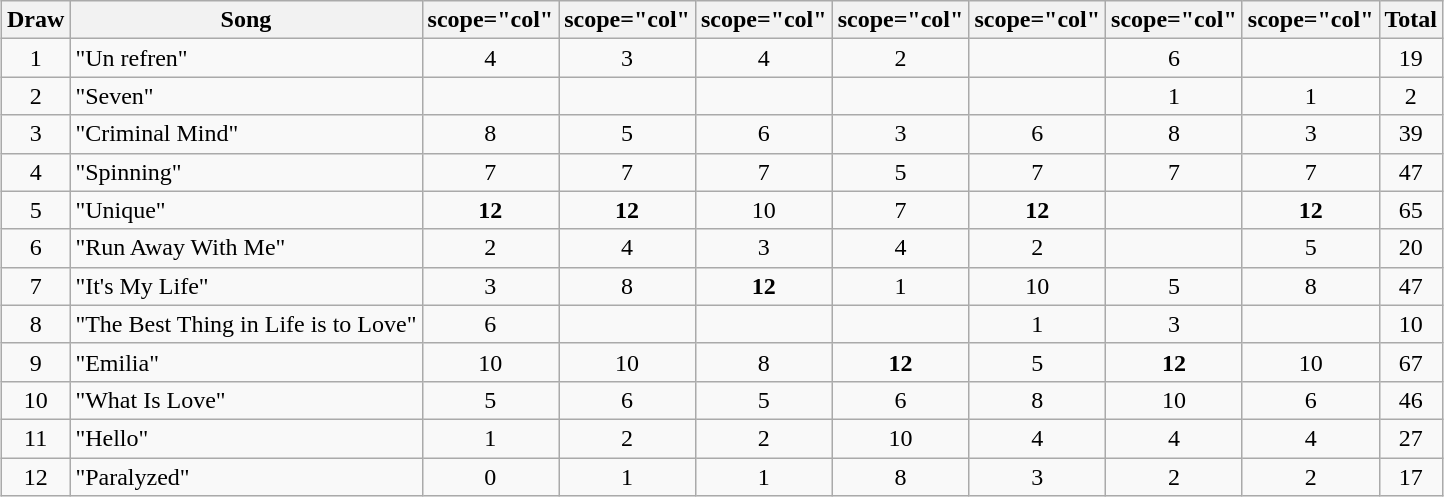<table class="wikitable collapsible" style="margin: 1em auto 1em auto; text-align:center;">
<tr>
<th>Draw</th>
<th>Song</th>
<th>scope="col" </th>
<th>scope="col" </th>
<th>scope="col" </th>
<th>scope="col" </th>
<th>scope="col" </th>
<th>scope="col" </th>
<th>scope="col" </th>
<th>Total</th>
</tr>
<tr>
<td>1</td>
<td align="left">"Un refren"</td>
<td>4</td>
<td>3</td>
<td>4</td>
<td>2</td>
<td></td>
<td>6</td>
<td></td>
<td>19</td>
</tr>
<tr>
<td>2</td>
<td align="left">"Seven"</td>
<td></td>
<td></td>
<td></td>
<td></td>
<td></td>
<td>1</td>
<td>1</td>
<td>2</td>
</tr>
<tr>
<td>3</td>
<td align="left">"Criminal Mind"</td>
<td>8</td>
<td>5</td>
<td>6</td>
<td>3</td>
<td>6</td>
<td>8</td>
<td>3</td>
<td>39</td>
</tr>
<tr>
<td>4</td>
<td align="left">"Spinning"</td>
<td>7</td>
<td>7</td>
<td>7</td>
<td>5</td>
<td>7</td>
<td>7</td>
<td>7</td>
<td>47</td>
</tr>
<tr>
<td>5</td>
<td align="left">"Unique"</td>
<td><strong>12</strong></td>
<td><strong>12</strong></td>
<td>10</td>
<td>7</td>
<td><strong>12</strong></td>
<td></td>
<td><strong>12</strong></td>
<td>65</td>
</tr>
<tr>
<td>6</td>
<td align="left">"Run Away With Me"</td>
<td>2</td>
<td>4</td>
<td>3</td>
<td>4</td>
<td>2</td>
<td></td>
<td>5</td>
<td>20</td>
</tr>
<tr>
<td>7</td>
<td align="left">"It's My Life"</td>
<td>3</td>
<td>8</td>
<td><strong>12</strong></td>
<td>1</td>
<td>10</td>
<td>5</td>
<td>8</td>
<td>47</td>
</tr>
<tr>
<td>8</td>
<td align="left">"The Best Thing in Life is to Love"</td>
<td>6</td>
<td></td>
<td></td>
<td></td>
<td>1</td>
<td>3</td>
<td></td>
<td>10</td>
</tr>
<tr>
<td>9</td>
<td align="left">"Emilia"</td>
<td>10</td>
<td>10</td>
<td>8</td>
<td><strong>12</strong></td>
<td>5</td>
<td><strong>12</strong></td>
<td>10</td>
<td>67</td>
</tr>
<tr>
<td>10</td>
<td align="left">"What Is Love"</td>
<td>5</td>
<td>6</td>
<td>5</td>
<td>6</td>
<td>8</td>
<td>10</td>
<td>6</td>
<td>46</td>
</tr>
<tr>
<td>11</td>
<td align="left">"Hello"</td>
<td>1</td>
<td>2</td>
<td>2</td>
<td>10</td>
<td>4</td>
<td>4</td>
<td>4</td>
<td>27</td>
</tr>
<tr>
<td>12</td>
<td align="left">"Paralyzed"</td>
<td>0</td>
<td>1</td>
<td>1</td>
<td>8</td>
<td>3</td>
<td>2</td>
<td>2</td>
<td>17</td>
</tr>
</table>
